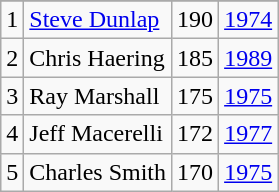<table class="wikitable">
<tr>
</tr>
<tr>
<td>1</td>
<td><a href='#'>Steve Dunlap</a></td>
<td>190</td>
<td><a href='#'>1974</a></td>
</tr>
<tr>
<td>2</td>
<td>Chris Haering</td>
<td>185</td>
<td><a href='#'>1989</a></td>
</tr>
<tr>
<td>3</td>
<td>Ray Marshall</td>
<td>175</td>
<td><a href='#'>1975</a></td>
</tr>
<tr>
<td>4</td>
<td>Jeff Macerelli</td>
<td>172</td>
<td><a href='#'>1977</a></td>
</tr>
<tr>
<td>5</td>
<td>Charles Smith</td>
<td>170</td>
<td><a href='#'>1975</a></td>
</tr>
</table>
